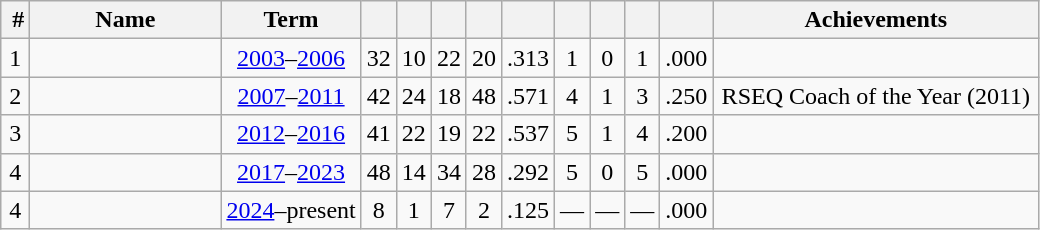<table class="wikitable sortable" style="text-align:center;">
<tr>
<th> #</th>
<th width=120>Name</th>
<th>Term</th>
<th> </th>
<th> </th>
<th> </th>
<th> </th>
<th> </th>
<th> </th>
<th> </th>
<th> </th>
<th> </th>
<th width=210 class=unsortable>Achievements</th>
</tr>
<tr>
<td>1</td>
<td align=left></td>
<td><a href='#'>2003</a>–<a href='#'>2006</a></td>
<td>32</td>
<td>10</td>
<td>22</td>
<td>20</td>
<td>.313</td>
<td>1</td>
<td>0</td>
<td>1</td>
<td>.000</td>
<td></td>
</tr>
<tr>
<td>2</td>
<td align=left></td>
<td><a href='#'>2007</a>–<a href='#'>2011</a></td>
<td>42</td>
<td>24</td>
<td>18</td>
<td>48</td>
<td>.571</td>
<td>4</td>
<td>1</td>
<td>3</td>
<td>.250</td>
<td>RSEQ Coach of the Year (2011)</td>
</tr>
<tr>
<td>3</td>
<td align=left></td>
<td><a href='#'>2012</a>–<a href='#'>2016</a></td>
<td>41</td>
<td>22</td>
<td>19</td>
<td>22</td>
<td>.537</td>
<td>5</td>
<td>1</td>
<td>4</td>
<td>.200</td>
<td></td>
</tr>
<tr>
<td>4</td>
<td align=left></td>
<td><a href='#'>2017</a>–<a href='#'>2023</a></td>
<td>48</td>
<td>14</td>
<td>34</td>
<td>28</td>
<td>.292</td>
<td>5</td>
<td>0</td>
<td>5</td>
<td>.000</td>
</tr>
<tr>
<td>4</td>
<td align=left></td>
<td><a href='#'>2024</a>–present</td>
<td>8</td>
<td>1</td>
<td>7</td>
<td>2</td>
<td>.125</td>
<td>—</td>
<td>—</td>
<td>—</td>
<td>.000</td>
<td></td>
</tr>
</table>
